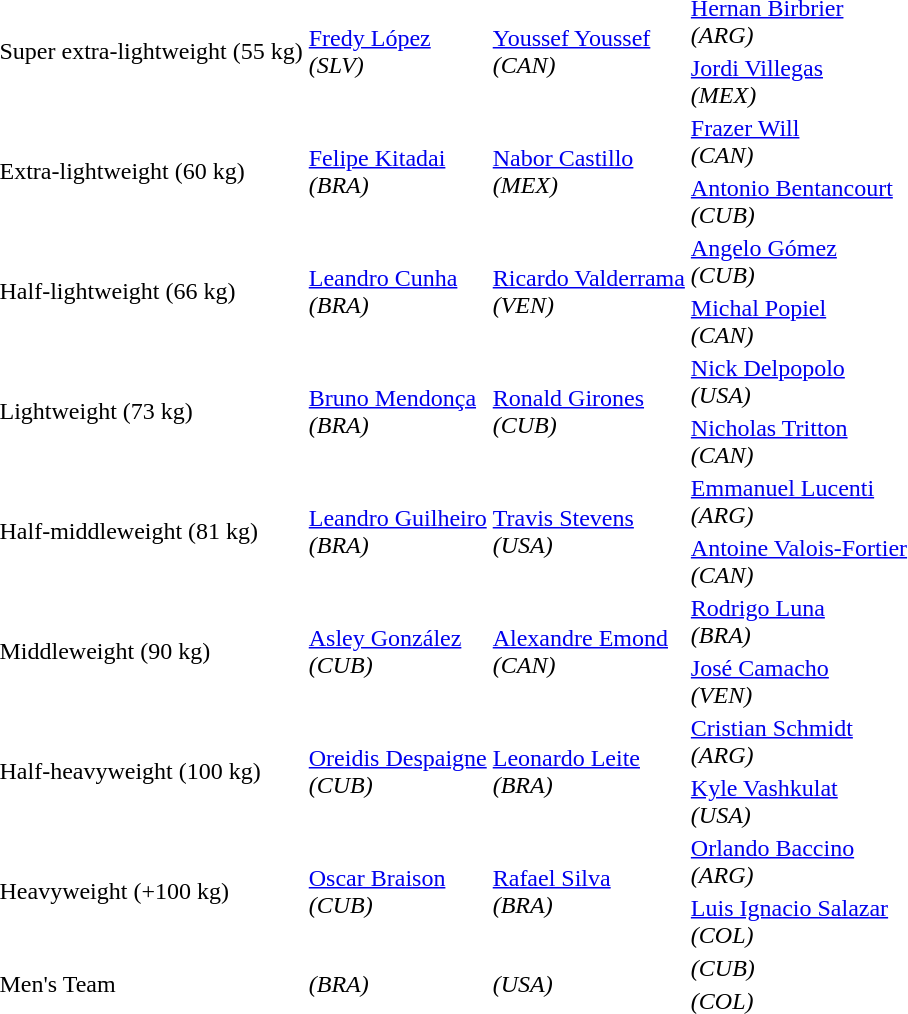<table>
<tr>
<td rowspan=2>Super extra-lightweight (55 kg)</td>
<td rowspan=2><a href='#'>Fredy López</a><br> <em> (SLV)</em></td>
<td rowspan=2><a href='#'>Youssef Youssef</a> <br> <em> (CAN)</em></td>
<td><a href='#'>Hernan Birbrier</a> <br> <em> (ARG)</em></td>
</tr>
<tr>
<td><a href='#'>Jordi Villegas</a> <br> <em> (MEX)</em></td>
</tr>
<tr>
<td rowspan=2>Extra-lightweight (60 kg)</td>
<td rowspan=2><a href='#'>Felipe Kitadai</a><br> <em> (BRA)</em></td>
<td rowspan=2><a href='#'>Nabor Castillo</a> <br> <em> (MEX)</em></td>
<td><a href='#'>Frazer Will</a> <br> <em> (CAN)</em></td>
</tr>
<tr>
<td><a href='#'>Antonio Bentancourt</a> <br> <em> (CUB)</em></td>
</tr>
<tr>
<td rowspan=2>Half-lightweight (66 kg)</td>
<td rowspan=2><a href='#'>Leandro Cunha</a><br> <em> (BRA)</em></td>
<td rowspan=2><a href='#'>Ricardo Valderrama</a> <br> <em> (VEN)</em></td>
<td><a href='#'>Angelo Gómez</a> <br> <em> (CUB)</em></td>
</tr>
<tr>
<td><a href='#'>Michal Popiel</a> <br> <em> (CAN)</em></td>
</tr>
<tr>
<td rowspan=2>Lightweight (73 kg)</td>
<td rowspan=2><a href='#'>Bruno Mendonça</a><br> <em> (BRA)</em></td>
<td rowspan=2><a href='#'>Ronald Girones</a> <br> <em> (CUB)</em></td>
<td><a href='#'>Nick Delpopolo</a> <br> <em> (USA)</em></td>
</tr>
<tr>
<td><a href='#'>Nicholas Tritton</a> <br> <em> (CAN)</em></td>
</tr>
<tr>
<td rowspan=2>Half-middleweight (81 kg)</td>
<td rowspan=2><a href='#'>Leandro Guilheiro</a><br> <em> (BRA)</em></td>
<td rowspan=2><a href='#'>Travis Stevens</a> <br> <em> (USA)</em></td>
<td><a href='#'>Emmanuel Lucenti</a> <br> <em> (ARG)</em></td>
</tr>
<tr>
<td><a href='#'>Antoine Valois-Fortier</a> <br> <em> (CAN)</em></td>
</tr>
<tr>
<td rowspan=2>Middleweight (90 kg)</td>
<td rowspan=2><a href='#'>Asley González</a><br><em> (CUB)</em></td>
<td rowspan=2><a href='#'>Alexandre Emond</a><br><em> (CAN)</em></td>
<td><a href='#'>Rodrigo Luna</a><br> <em> (BRA)</em></td>
</tr>
<tr>
<td><a href='#'>José Camacho</a> <br> <em> (VEN)</em></td>
</tr>
<tr>
<td rowspan=2>Half-heavyweight (100 kg)</td>
<td rowspan=2><a href='#'>Oreidis Despaigne</a><br><em> (CUB)</em></td>
<td rowspan=2><a href='#'>Leonardo Leite</a><br><em> (BRA)</em></td>
<td><a href='#'>Cristian Schmidt</a><br> <em> (ARG)</em></td>
</tr>
<tr>
<td><a href='#'>Kyle Vashkulat</a> <br> <em> (USA)</em></td>
</tr>
<tr>
<td rowspan=2>Heavyweight (+100 kg)</td>
<td rowspan=2><a href='#'>Oscar Braison</a><br><em> (CUB)</em></td>
<td rowspan=2><a href='#'>Rafael Silva</a><br><em> (BRA)</em></td>
<td><a href='#'>Orlando Baccino</a><br> <em> (ARG)</em></td>
</tr>
<tr>
<td><a href='#'>Luis Ignacio Salazar</a> <br> <em> (COL)</em></td>
</tr>
<tr>
<td rowspan=2>Men's Team</td>
<td rowspan=2><em> (BRA)</em></td>
<td rowspan=2><em> (USA)</em></td>
<td><em> (CUB)</em></td>
</tr>
<tr>
<td><em> (COL)</em></td>
</tr>
<tr>
</tr>
</table>
